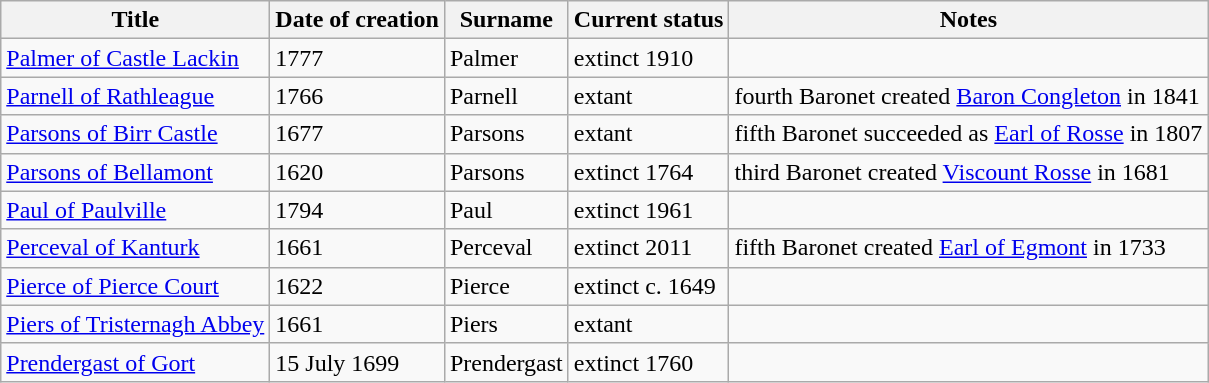<table class="wikitable">
<tr>
<th>Title</th>
<th>Date of creation</th>
<th>Surname</th>
<th>Current status</th>
<th>Notes</th>
</tr>
<tr>
<td><a href='#'>Palmer of Castle Lackin</a></td>
<td>1777</td>
<td>Palmer</td>
<td>extinct 1910</td>
<td> </td>
</tr>
<tr>
<td><a href='#'>Parnell of Rathleague</a></td>
<td>1766</td>
<td>Parnell</td>
<td>extant</td>
<td>fourth Baronet created <a href='#'>Baron Congleton</a> in 1841</td>
</tr>
<tr>
<td><a href='#'>Parsons of Birr Castle</a></td>
<td>1677</td>
<td>Parsons</td>
<td>extant</td>
<td>fifth Baronet succeeded as <a href='#'>Earl of Rosse</a> in 1807</td>
</tr>
<tr>
<td><a href='#'>Parsons of Bellamont</a></td>
<td>1620</td>
<td>Parsons</td>
<td>extinct 1764</td>
<td>third Baronet created <a href='#'>Viscount Rosse</a> in 1681</td>
</tr>
<tr>
<td><a href='#'>Paul of Paulville</a></td>
<td>1794</td>
<td>Paul</td>
<td>extinct 1961</td>
<td> </td>
</tr>
<tr>
<td><a href='#'>Perceval of Kanturk</a></td>
<td>1661</td>
<td>Perceval</td>
<td>extinct 2011</td>
<td>fifth Baronet created <a href='#'>Earl of Egmont</a> in 1733</td>
</tr>
<tr>
<td><a href='#'>Pierce of Pierce Court</a></td>
<td>1622</td>
<td>Pierce</td>
<td>extinct c. 1649</td>
<td> </td>
</tr>
<tr>
<td><a href='#'>Piers of Tristernagh Abbey</a></td>
<td>1661</td>
<td>Piers</td>
<td>extant</td>
<td> </td>
</tr>
<tr>
<td><a href='#'>Prendergast of Gort</a></td>
<td>15 July 1699</td>
<td>Prendergast</td>
<td>extinct 1760</td>
<td> </td>
</tr>
</table>
